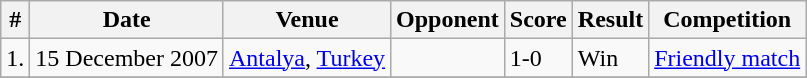<table class="wikitable">
<tr>
<th>#</th>
<th>Date</th>
<th>Venue</th>
<th>Opponent</th>
<th>Score</th>
<th>Result</th>
<th>Competition</th>
</tr>
<tr>
<td>1.</td>
<td>15 December 2007</td>
<td><a href='#'>Antalya</a>, <a href='#'>Turkey</a></td>
<td></td>
<td>1-0</td>
<td>Win</td>
<td><a href='#'>Friendly match</a></td>
</tr>
<tr>
</tr>
</table>
